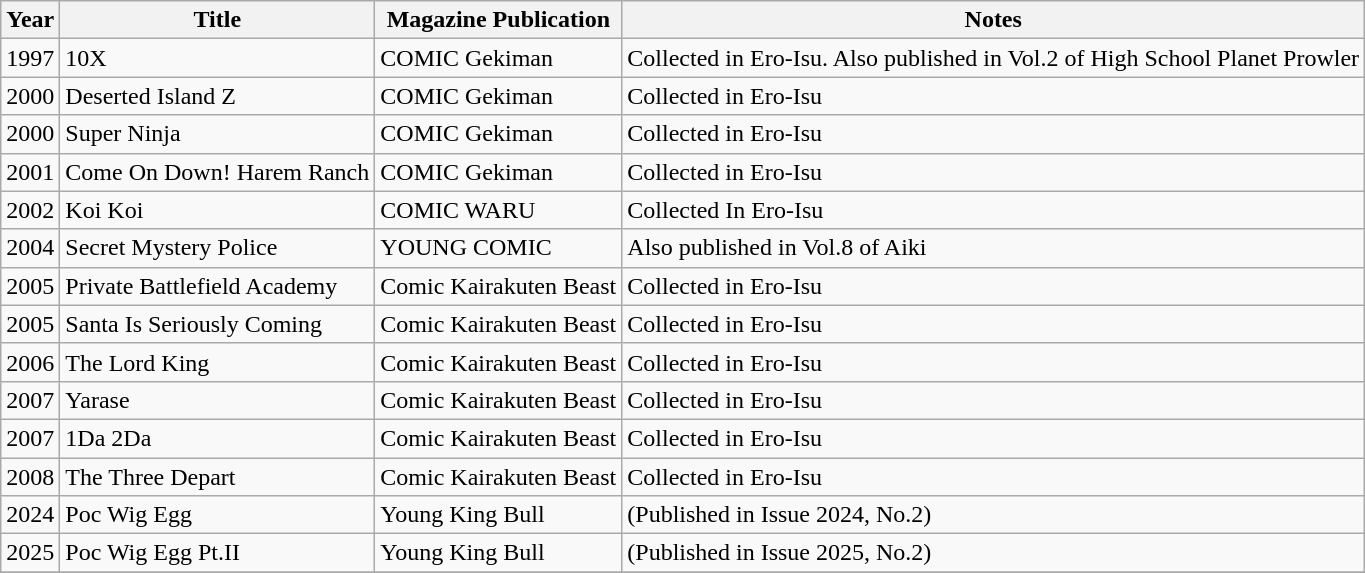<table class="wikitable">
<tr>
<th>Year</th>
<th>Title</th>
<th>Magazine Publication</th>
<th>Notes</th>
</tr>
<tr>
<td>1997</td>
<td>10X</td>
<td>COMIC Gekiman</td>
<td>Collected in Ero-Isu. Also published in Vol.2 of High School Planet Prowler</td>
</tr>
<tr>
<td>2000</td>
<td>Deserted Island Z</td>
<td>COMIC Gekiman</td>
<td>Collected in Ero-Isu</td>
</tr>
<tr>
<td>2000</td>
<td>Super Ninja</td>
<td>COMIC Gekiman</td>
<td>Collected in Ero-Isu</td>
</tr>
<tr>
<td>2001</td>
<td>Come On Down! Harem Ranch</td>
<td>COMIC Gekiman</td>
<td>Collected in Ero-Isu</td>
</tr>
<tr>
<td>2002</td>
<td>Koi Koi</td>
<td>COMIC WARU</td>
<td>Collected In Ero-Isu</td>
</tr>
<tr>
<td>2004</td>
<td>Secret Mystery Police</td>
<td>YOUNG COMIC</td>
<td>Also published in Vol.8 of Aiki</td>
</tr>
<tr>
<td>2005</td>
<td>Private Battlefield Academy</td>
<td>Comic Kairakuten Beast</td>
<td>Collected in Ero-Isu</td>
</tr>
<tr>
<td>2005</td>
<td>Santa Is Seriously Coming</td>
<td>Comic Kairakuten Beast</td>
<td>Collected in Ero-Isu</td>
</tr>
<tr>
<td>2006</td>
<td>The Lord King</td>
<td>Comic Kairakuten Beast</td>
<td>Collected in Ero-Isu</td>
</tr>
<tr>
<td>2007</td>
<td>Yarase</td>
<td>Comic Kairakuten Beast</td>
<td>Collected in Ero-Isu</td>
</tr>
<tr>
<td>2007</td>
<td>1Da 2Da</td>
<td>Comic Kairakuten Beast</td>
<td>Collected in Ero-Isu</td>
</tr>
<tr>
<td>2008</td>
<td>The Three Depart</td>
<td>Comic Kairakuten Beast</td>
<td>Collected in Ero-Isu</td>
</tr>
<tr>
<td>2024</td>
<td>Poc Wig Egg </td>
<td>Young King Bull</td>
<td>(Published in Issue 2024, No.2)</td>
</tr>
<tr>
<td>2025</td>
<td>Poc Wig Egg Pt.II </td>
<td>Young King Bull</td>
<td>(Published in Issue 2025, No.2)</td>
</tr>
<tr>
</tr>
</table>
